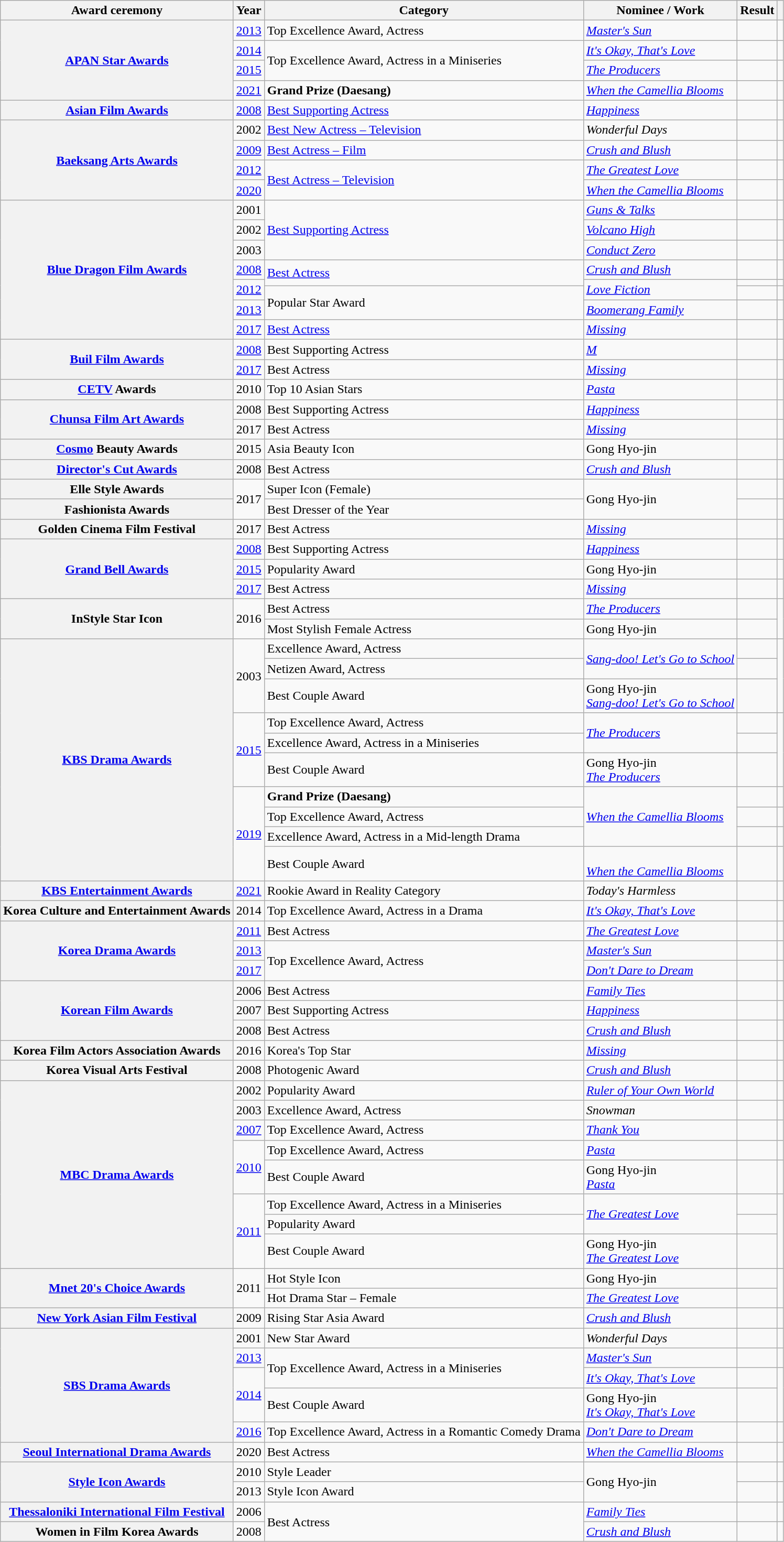<table class="wikitable plainrowheaders sortable">
<tr>
<th scope="col">Award ceremony</th>
<th scope="col">Year</th>
<th scope="col">Category</th>
<th scope="col">Nominee / Work</th>
<th scope="col">Result</th>
<th scope="col" class="unsortable"></th>
</tr>
<tr>
<th scope="row"  rowspan="4"><a href='#'>APAN Star Awards</a></th>
<td style="text-align:center"><a href='#'>2013</a></td>
<td>Top Excellence Award, Actress</td>
<td><em><a href='#'>Master's Sun</a></em></td>
<td></td>
<td style="text-align:center"></td>
</tr>
<tr>
<td style="text-align:center"><a href='#'>2014</a></td>
<td rowspan="2">Top Excellence Award, Actress in a Miniseries</td>
<td><em><a href='#'>It's Okay, That's Love</a></em></td>
<td></td>
<td style="text-align:center"></td>
</tr>
<tr>
<td style="text-align:center"><a href='#'>2015</a></td>
<td><em><a href='#'>The Producers</a></em></td>
<td></td>
<td style="text-align:center"></td>
</tr>
<tr>
<td style="text-align:center"><a href='#'>2021</a></td>
<td><strong>Grand Prize (Daesang)</strong></td>
<td><em><a href='#'>When the Camellia Blooms</a></em></td>
<td></td>
<td style="text-align:center"></td>
</tr>
<tr>
<th scope="row"><a href='#'>Asian Film Awards</a></th>
<td style="text-align:center"><a href='#'>2008</a></td>
<td><a href='#'>Best Supporting Actress</a></td>
<td><em><a href='#'>Happiness</a></em></td>
<td></td>
<td style="text-align:center"></td>
</tr>
<tr>
<th scope="row"  rowspan="4"><a href='#'>Baeksang Arts Awards</a></th>
<td style="text-align:center">2002</td>
<td><a href='#'>Best New Actress – Television</a></td>
<td><em>Wonderful Days</em></td>
<td></td>
<td style="text-align:center"></td>
</tr>
<tr>
<td style="text-align:center"><a href='#'>2009</a></td>
<td><a href='#'>Best Actress – Film</a></td>
<td><em><a href='#'>Crush and Blush</a></em></td>
<td></td>
<td style="text-align:center"></td>
</tr>
<tr>
<td style="text-align:center"><a href='#'>2012</a></td>
<td rowspan="2"><a href='#'>Best  Actress – Television</a></td>
<td><em><a href='#'>The Greatest Love</a></em></td>
<td></td>
<td style="text-align:center"></td>
</tr>
<tr>
<td style="text-align:center"><a href='#'>2020</a></td>
<td><em><a href='#'>When the Camellia Blooms</a></em></td>
<td></td>
<td style="text-align:center"></td>
</tr>
<tr>
<th scope="row"  rowspan="8"><a href='#'>Blue Dragon Film Awards</a></th>
<td style="text-align:center">2001</td>
<td rowspan="3"><a href='#'>Best Supporting Actress</a></td>
<td><em><a href='#'>Guns & Talks</a></em></td>
<td></td>
<td style="text-align:center"></td>
</tr>
<tr>
<td style="text-align:center">2002</td>
<td><em><a href='#'>Volcano High</a></em></td>
<td></td>
<td style="text-align:center"></td>
</tr>
<tr>
<td style="text-align:center">2003</td>
<td><em><a href='#'>Conduct Zero</a></em></td>
<td></td>
<td style="text-align:center"></td>
</tr>
<tr>
<td style="text-align:center"><a href='#'>2008</a></td>
<td rowspan="2"><a href='#'>Best Actress</a></td>
<td><em><a href='#'>Crush and Blush</a></em></td>
<td></td>
<td style="text-align:center"></td>
</tr>
<tr>
<td rowspan="2" style="text-align:center"><a href='#'>2012</a></td>
<td rowspan="2"><em><a href='#'>Love Fiction</a></em></td>
<td></td>
<td style="text-align:center"></td>
</tr>
<tr>
<td rowspan="2">Popular Star Award</td>
<td></td>
<td style="text-align:center"></td>
</tr>
<tr>
<td style="text-align:center"><a href='#'>2013</a></td>
<td><em><a href='#'>Boomerang Family</a></em></td>
<td></td>
<td style="text-align:center"></td>
</tr>
<tr>
<td style="text-align:center"><a href='#'>2017</a></td>
<td><a href='#'>Best Actress</a></td>
<td><em><a href='#'>Missing</a></em></td>
<td></td>
<td style="text-align:center"></td>
</tr>
<tr>
<th scope="row"  rowspan="2"><a href='#'>Buil Film Awards</a></th>
<td style="text-align:center"><a href='#'>2008</a></td>
<td>Best Supporting Actress</td>
<td><em><a href='#'>M</a></em></td>
<td></td>
<td style="text-align:center"></td>
</tr>
<tr>
<td style="text-align:center"><a href='#'>2017</a></td>
<td>Best Actress</td>
<td><em><a href='#'>Missing</a></em></td>
<td></td>
<td style="text-align:center"></td>
</tr>
<tr>
<th scope="row"><a href='#'>CETV</a> Awards</th>
<td style="text-align:center">2010</td>
<td>Top 10 Asian Stars</td>
<td><em><a href='#'>Pasta</a></em></td>
<td></td>
<td style="text-align:center"></td>
</tr>
<tr>
<th scope="row" rowspan="2"><a href='#'>Chunsa Film Art Awards</a></th>
<td style="text-align:center">2008</td>
<td>Best Supporting Actress</td>
<td><em><a href='#'>Happiness</a></em></td>
<td></td>
<td style="text-align:center"></td>
</tr>
<tr>
<td style="text-align:center">2017</td>
<td>Best Actress</td>
<td><em><a href='#'>Missing</a></em></td>
<td></td>
<td style="text-align:center"></td>
</tr>
<tr>
<th scope="row"><a href='#'>Cosmo</a> Beauty Awards</th>
<td style="text-align:center">2015</td>
<td>Asia Beauty Icon</td>
<td>Gong Hyo-jin</td>
<td></td>
<td style="text-align:center"></td>
</tr>
<tr>
<th scope="row"><a href='#'>Director's Cut Awards</a></th>
<td style="text-align:center">2008</td>
<td>Best Actress</td>
<td><em><a href='#'>Crush and Blush</a></em></td>
<td></td>
<td style="text-align:center"></td>
</tr>
<tr>
<th scope="row">Elle Style Awards</th>
<td rowspan="2" style="text-align:center">2017</td>
<td>Super Icon (Female)</td>
<td rowspan="2">Gong Hyo-jin</td>
<td></td>
<td style="text-align:center"></td>
</tr>
<tr>
<th scope="row">Fashionista Awards</th>
<td>Best Dresser of the Year</td>
<td></td>
<td style="text-align:center"></td>
</tr>
<tr>
<th scope="row">Golden Cinema Film Festival</th>
<td style="text-align:center">2017</td>
<td>Best Actress</td>
<td><em><a href='#'>Missing</a></em></td>
<td></td>
<td style="text-align:center"></td>
</tr>
<tr>
<th scope="row"  rowspan="3"><a href='#'>Grand Bell Awards</a></th>
<td style="text-align:center"><a href='#'>2008</a></td>
<td>Best Supporting Actress</td>
<td><em><a href='#'>Happiness</a></em></td>
<td></td>
<td style="text-align:center"></td>
</tr>
<tr>
<td style="text-align:center"><a href='#'>2015</a></td>
<td>Popularity Award</td>
<td>Gong Hyo-jin</td>
<td></td>
<td style="text-align:center"></td>
</tr>
<tr>
<td style="text-align:center"><a href='#'>2017</a></td>
<td>Best Actress</td>
<td><em><a href='#'>Missing</a></em></td>
<td></td>
<td style="text-align:center"></td>
</tr>
<tr>
<th scope="row" rowspan="2">InStyle Star Icon</th>
<td rowspan="2" style="text-align:center">2016</td>
<td>Best Actress</td>
<td><em><a href='#'>The Producers</a></em></td>
<td></td>
<td rowspan="2" style="text-align:center"></td>
</tr>
<tr>
<td>Most Stylish Female Actress</td>
<td>Gong Hyo-jin</td>
<td></td>
</tr>
<tr>
<th scope="row"  rowspan="10"><a href='#'>KBS Drama Awards</a></th>
<td rowspan="3" style="text-align:center">2003</td>
<td>Excellence Award, Actress</td>
<td rowspan="2"><em><a href='#'>Sang-doo! Let's Go to School</a></em></td>
<td></td>
<td rowspan="3" style="text-align:center"></td>
</tr>
<tr>
<td>Netizen Award, Actress</td>
<td></td>
</tr>
<tr>
<td>Best Couple Award</td>
<td>Gong Hyo-jin <br><em><a href='#'>Sang-doo! Let's Go to School</a></em></td>
<td></td>
</tr>
<tr>
<td rowspan="3" style="text-align:center"><a href='#'>2015</a></td>
<td>Top Excellence Award, Actress</td>
<td rowspan="2"><em><a href='#'>The Producers</a></em></td>
<td></td>
<td rowspan="3" style="text-align:center"></td>
</tr>
<tr>
<td>Excellence Award, Actress in a Miniseries</td>
<td></td>
</tr>
<tr>
<td>Best Couple Award</td>
<td>Gong Hyo-jin <br><em><a href='#'>The Producers</a></em></td>
<td></td>
</tr>
<tr>
<td rowspan="4" style="text-align:center"><a href='#'>2019</a></td>
<td><strong>Grand Prize (Daesang)</strong></td>
<td rowspan="3"><em><a href='#'>When the Camellia Blooms</a></em></td>
<td></td>
<td style="text-align:center"></td>
</tr>
<tr>
<td>Top Excellence Award, Actress</td>
<td></td>
<td style="text-align:center"></td>
</tr>
<tr>
<td>Excellence Award, Actress in a Mid-length Drama</td>
<td></td>
<td style="text-align:center"></td>
</tr>
<tr>
<td>Best Couple Award</td>
<td><br><em><a href='#'>When the Camellia Blooms</a></em></td>
<td></td>
<td style="text-align:center"></td>
</tr>
<tr>
<th scope="row"><a href='#'>KBS Entertainment Awards</a></th>
<td style="text-align:center"><a href='#'>2021</a></td>
<td>Rookie Award in Reality Category</td>
<td><em>Today's Harmless</em></td>
<td></td>
<td style="text-align:center"></td>
</tr>
<tr>
<th scope="row">Korea Culture and Entertainment Awards</th>
<td style="text-align:center">2014</td>
<td>Top Excellence Award, Actress in a Drama</td>
<td><em><a href='#'>It's Okay, That's Love</a></em></td>
<td></td>
<td style="text-align:center"></td>
</tr>
<tr>
<th scope="row"  rowspan="3"><a href='#'>Korea Drama Awards</a></th>
<td style="text-align:center"><a href='#'>2011</a></td>
<td>Best Actress</td>
<td><em><a href='#'>The Greatest Love</a></em></td>
<td></td>
<td style="text-align:center"></td>
</tr>
<tr>
<td style="text-align:center"><a href='#'>2013</a></td>
<td rowspan="2">Top Excellence Award, Actress</td>
<td><em><a href='#'>Master's Sun</a></em></td>
<td></td>
<td style="text-align:center"></td>
</tr>
<tr>
<td style="text-align:center"><a href='#'>2017</a></td>
<td><em><a href='#'>Don't Dare to Dream</a></em></td>
<td></td>
<td style="text-align:center"></td>
</tr>
<tr>
<th scope="row"  rowspan="3"><a href='#'>Korean Film Awards</a></th>
<td style="text-align:center">2006</td>
<td>Best Actress</td>
<td><em><a href='#'>Family Ties</a></em></td>
<td></td>
<td style="text-align:center"></td>
</tr>
<tr>
<td style="text-align:center">2007</td>
<td>Best Supporting Actress</td>
<td><em><a href='#'>Happiness</a></em></td>
<td></td>
<td style="text-align:center"></td>
</tr>
<tr>
<td style="text-align:center">2008</td>
<td>Best Actress</td>
<td><em><a href='#'>Crush and Blush</a></em></td>
<td></td>
<td style="text-align:center"></td>
</tr>
<tr>
<th scope="row">Korea Film Actors Association Awards</th>
<td style="text-align:center">2016</td>
<td>Korea's Top Star</td>
<td><em><a href='#'>Missing</a></em></td>
<td></td>
<td style="text-align:center"></td>
</tr>
<tr>
<th scope="row">Korea Visual Arts Festival</th>
<td style="text-align:center">2008</td>
<td>Photogenic Award</td>
<td><em><a href='#'>Crush and Blush</a></em></td>
<td></td>
<td style="text-align:center"></td>
</tr>
<tr>
<th scope="row"  rowspan="8"><a href='#'>MBC Drama Awards</a></th>
<td style="text-align:center">2002</td>
<td>Popularity Award</td>
<td><em><a href='#'>Ruler of Your Own World</a></em></td>
<td></td>
<td style="text-align:center"></td>
</tr>
<tr>
<td style="text-align:center">2003</td>
<td>Excellence Award, Actress</td>
<td><em>Snowman</em></td>
<td></td>
<td style="text-align:center"></td>
</tr>
<tr>
<td style="text-align:center"><a href='#'>2007</a></td>
<td>Top Excellence Award, Actress</td>
<td><em><a href='#'>Thank You</a></em></td>
<td></td>
<td style="text-align:center"></td>
</tr>
<tr>
<td rowspan="2" style="text-align:center"><a href='#'>2010</a></td>
<td>Top Excellence Award, Actress</td>
<td><em><a href='#'>Pasta</a></em></td>
<td></td>
<td style="text-align:center"></td>
</tr>
<tr>
<td>Best Couple Award</td>
<td>Gong Hyo-jin <br> <em><a href='#'>Pasta</a></em></td>
<td></td>
<td style="text-align:center"></td>
</tr>
<tr>
<td rowspan="3" style="text-align:center"><a href='#'>2011</a></td>
<td>Top Excellence Award, Actress in a Miniseries</td>
<td rowspan="2"><em><a href='#'>The Greatest Love</a></em></td>
<td></td>
<td rowspan="3" style="text-align:center"></td>
</tr>
<tr>
<td>Popularity Award</td>
<td></td>
</tr>
<tr>
<td>Best Couple Award</td>
<td>Gong Hyo-jin <br><em><a href='#'>The Greatest Love</a></em></td>
<td></td>
</tr>
<tr>
<th scope="row" rowspan="2"><a href='#'>Mnet 20's Choice Awards</a></th>
<td rowspan="2" style="text-align:center">2011</td>
<td>Hot Style Icon</td>
<td>Gong Hyo-jin</td>
<td></td>
<td rowspan="2" style="text-align:center"></td>
</tr>
<tr>
<td>Hot Drama Star – Female</td>
<td><em><a href='#'>The Greatest Love</a></em></td>
<td></td>
</tr>
<tr>
<th scope="row"><a href='#'>New York Asian Film Festival</a></th>
<td style="text-align:center">2009</td>
<td>Rising Star Asia Award</td>
<td><em><a href='#'>Crush and Blush</a></em></td>
<td></td>
<td style="text-align:center"></td>
</tr>
<tr>
<th scope="row"  rowspan="5"><a href='#'>SBS Drama Awards</a></th>
<td style="text-align:center">2001</td>
<td>New Star Award</td>
<td><em>Wonderful Days</em></td>
<td></td>
<td style="text-align:center"></td>
</tr>
<tr>
<td style="text-align:center"><a href='#'>2013</a></td>
<td rowspan="2">Top Excellence Award, Actress in a Miniseries</td>
<td><em><a href='#'>Master's Sun</a></em></td>
<td></td>
<td style="text-align:center"></td>
</tr>
<tr>
<td rowspan="2" style="text-align:center"><a href='#'>2014</a></td>
<td><em><a href='#'>It's Okay, That's Love</a></em></td>
<td></td>
<td rowspan="2" style="text-align:center"></td>
</tr>
<tr>
<td>Best Couple Award</td>
<td>Gong Hyo-jin <br><em><a href='#'>It's Okay, That's Love</a></em></td>
<td></td>
</tr>
<tr>
<td style="text-align:center"><a href='#'>2016</a></td>
<td>Top Excellence Award, Actress in a Romantic Comedy Drama</td>
<td><em><a href='#'>Don't Dare to Dream</a></em></td>
<td></td>
<td style="text-align:center"></td>
</tr>
<tr>
<th scope="row"><a href='#'>Seoul International Drama Awards</a></th>
<td style="text-align:center">2020</td>
<td>Best Actress</td>
<td><em><a href='#'>When the Camellia Blooms</a></em></td>
<td></td>
<td style="text-align:center"></td>
</tr>
<tr>
<th scope="row"  rowspan="2"><a href='#'>Style Icon Awards</a></th>
<td style="text-align:center">2010</td>
<td>Style Leader</td>
<td rowspan="2">Gong Hyo-jin</td>
<td></td>
<td style="text-align:center"></td>
</tr>
<tr>
<td style="text-align:center">2013</td>
<td>Style Icon Award</td>
<td></td>
<td style="text-align:center"></td>
</tr>
<tr>
<th scope="row"><a href='#'>Thessaloniki International Film Festival</a></th>
<td style="text-align:center">2006</td>
<td rowspan="2">Best Actress</td>
<td><em><a href='#'>Family Ties</a></em></td>
<td></td>
<td style="text-align:center"></td>
</tr>
<tr>
<th scope="row">Women in Film Korea Awards</th>
<td style="text-align:center">2008</td>
<td><em><a href='#'>Crush and Blush</a></em></td>
<td></td>
<td style="text-align:center"></td>
</tr>
</table>
